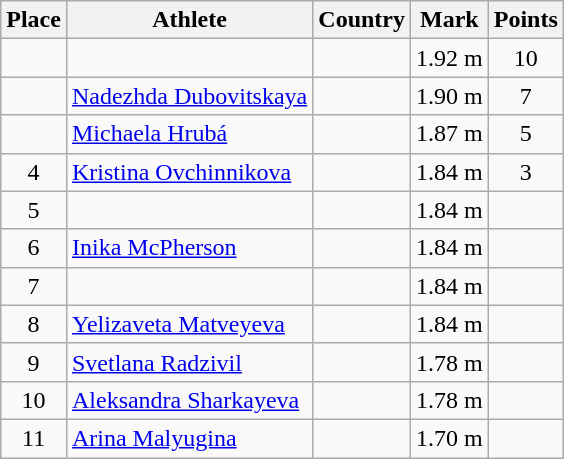<table class="wikitable">
<tr>
<th>Place</th>
<th>Athlete</th>
<th>Country</th>
<th>Mark</th>
<th>Points</th>
</tr>
<tr>
<td align=center></td>
<td></td>
<td></td>
<td>1.92 m</td>
<td align=center>10</td>
</tr>
<tr>
<td align=center></td>
<td><a href='#'>Nadezhda Dubovitskaya</a></td>
<td></td>
<td>1.90 m</td>
<td align=center>7</td>
</tr>
<tr>
<td align=center></td>
<td><a href='#'>Michaela Hrubá</a></td>
<td></td>
<td>1.87 m</td>
<td align=center>5</td>
</tr>
<tr>
<td align=center>4</td>
<td><a href='#'>Kristina Ovchinnikova</a></td>
<td></td>
<td>1.84 m</td>
<td align=center>3</td>
</tr>
<tr>
<td align=center>5</td>
<td></td>
<td></td>
<td>1.84 m</td>
<td align=center></td>
</tr>
<tr>
<td align=center>6</td>
<td><a href='#'>Inika McPherson</a></td>
<td></td>
<td>1.84 m</td>
<td align=center></td>
</tr>
<tr>
<td align=center>7</td>
<td></td>
<td></td>
<td>1.84 m</td>
<td align=center></td>
</tr>
<tr>
<td align=center>8</td>
<td><a href='#'>Yelizaveta Matveyeva</a></td>
<td></td>
<td>1.84 m</td>
<td align=center></td>
</tr>
<tr>
<td align=center>9</td>
<td><a href='#'>Svetlana Radzivil</a></td>
<td></td>
<td>1.78 m</td>
<td align=center></td>
</tr>
<tr>
<td align=center>10</td>
<td><a href='#'>Aleksandra Sharkayeva</a></td>
<td></td>
<td>1.78 m</td>
<td align=center></td>
</tr>
<tr>
<td align=center>11</td>
<td><a href='#'>Arina Malyugina</a></td>
<td></td>
<td>1.70 m</td>
<td align=center></td>
</tr>
</table>
